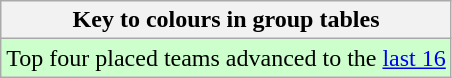<table class="wikitable">
<tr>
<th>Key to colours in group tables</th>
</tr>
<tr bgcolor=ccffcc>
<td>Top four placed teams advanced to the <a href='#'>last 16</a></td>
</tr>
</table>
